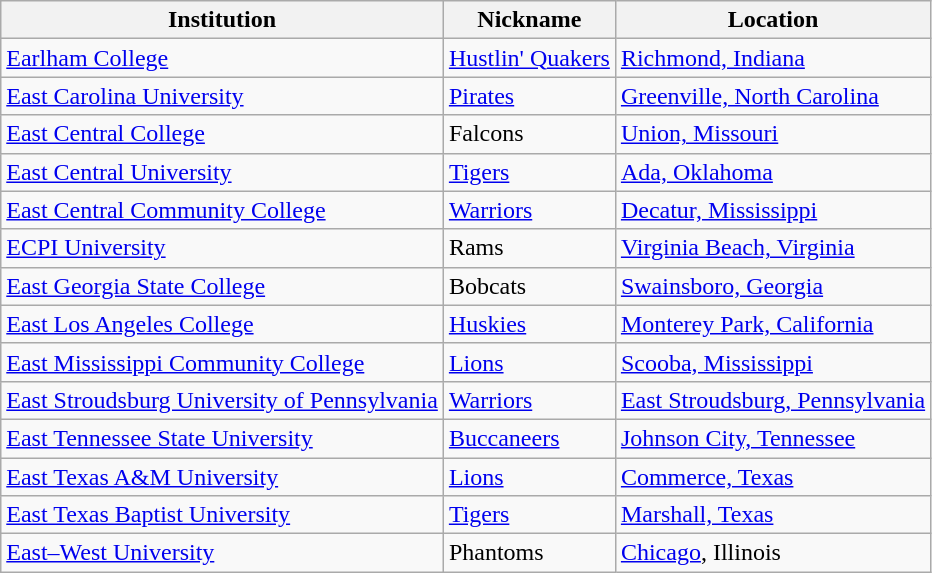<table class="wikitable">
<tr>
<th>Institution</th>
<th>Nickname</th>
<th>Location</th>
</tr>
<tr>
<td><a href='#'>Earlham College</a></td>
<td><a href='#'>Hustlin' Quakers</a></td>
<td><a href='#'>Richmond, Indiana</a></td>
</tr>
<tr>
<td><a href='#'>East Carolina University</a></td>
<td><a href='#'>Pirates</a></td>
<td><a href='#'>Greenville, North Carolina</a></td>
</tr>
<tr>
<td><a href='#'>East Central College</a></td>
<td>Falcons</td>
<td><a href='#'>Union, Missouri</a></td>
</tr>
<tr>
<td><a href='#'>East Central University</a></td>
<td><a href='#'>Tigers</a></td>
<td><a href='#'>Ada, Oklahoma</a></td>
</tr>
<tr>
<td><a href='#'>East Central Community College</a></td>
<td><a href='#'>Warriors</a></td>
<td><a href='#'>Decatur, Mississippi</a></td>
</tr>
<tr>
<td><a href='#'>ECPI University</a></td>
<td>Rams</td>
<td><a href='#'>Virginia Beach, Virginia</a></td>
</tr>
<tr>
<td><a href='#'>East Georgia State College</a></td>
<td>Bobcats</td>
<td><a href='#'>Swainsboro, Georgia</a></td>
</tr>
<tr>
<td><a href='#'>East Los Angeles College</a></td>
<td><a href='#'>Huskies</a></td>
<td><a href='#'>Monterey Park, California</a></td>
</tr>
<tr>
<td><a href='#'>East Mississippi Community College</a></td>
<td><a href='#'>Lions</a></td>
<td><a href='#'>Scooba, Mississippi</a></td>
</tr>
<tr>
<td><a href='#'>East Stroudsburg University of Pennsylvania</a></td>
<td><a href='#'>Warriors</a></td>
<td><a href='#'>East Stroudsburg, Pennsylvania</a></td>
</tr>
<tr>
<td><a href='#'>East Tennessee State University</a></td>
<td><a href='#'>Buccaneers</a></td>
<td><a href='#'>Johnson City, Tennessee</a></td>
</tr>
<tr>
<td><a href='#'>East Texas A&M University</a></td>
<td><a href='#'>Lions</a></td>
<td><a href='#'>Commerce, Texas</a></td>
</tr>
<tr>
<td><a href='#'>East Texas Baptist University</a></td>
<td><a href='#'>Tigers</a></td>
<td><a href='#'>Marshall, Texas</a></td>
</tr>
<tr>
<td><a href='#'>East–West University</a></td>
<td>Phantoms</td>
<td><a href='#'>Chicago</a>, Illinois</td>
</tr>
</table>
